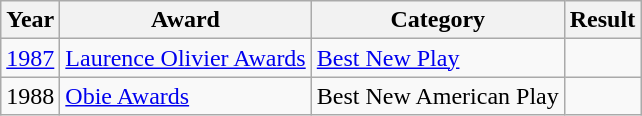<table class=wikitable>
<tr>
<th>Year</th>
<th>Award</th>
<th>Category</th>
<th>Result</th>
</tr>
<tr>
<td><a href='#'>1987</a></td>
<td><a href='#'>Laurence Olivier Awards</a></td>
<td><a href='#'>Best New Play</a></td>
<td></td>
</tr>
<tr>
<td>1988</td>
<td><a href='#'>Obie Awards</a></td>
<td>Best New American Play</td>
<td></td>
</tr>
</table>
